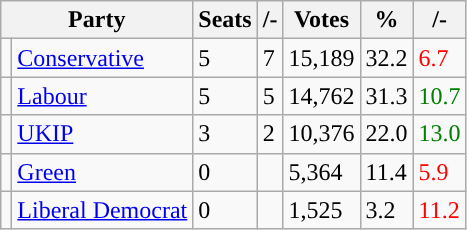<table class="wikitable sortable">
<tr>
<th colspan="2">Party</th>
<th>Seats</th>
<th>/-</th>
<th>Votes</th>
<th>%</th>
<th>/-</th>
</tr>
<tr>
<td style="background-color: "></td>
<td><a href='#'>Conservative</a></td>
<td>5</td>
<td> 7</td>
<td>15,189</td>
<td>32.2</td>
<td style="color:red">6.7</td>
</tr>
<tr>
<td style="background-color: "></td>
<td><a href='#'>Labour</a></td>
<td>5</td>
<td> 5</td>
<td>14,762</td>
<td>31.3</td>
<td style="color:green">10.7</td>
</tr>
<tr>
<td style="background-color: "></td>
<td><a href='#'>UKIP</a></td>
<td>3</td>
<td> 2</td>
<td>10,376</td>
<td>22.0</td>
<td style="color:green">13.0</td>
</tr>
<tr>
<td style="background-color: "></td>
<td><a href='#'>Green</a></td>
<td>0</td>
<td></td>
<td>5,364</td>
<td>11.4</td>
<td style="color:red">5.9</td>
</tr>
<tr>
<td style="background-color: "></td>
<td><a href='#'>Liberal Democrat</a></td>
<td>0</td>
<td></td>
<td>1,525</td>
<td>3.2</td>
<td style="color:red">11.2</td>
</tr>
</table>
